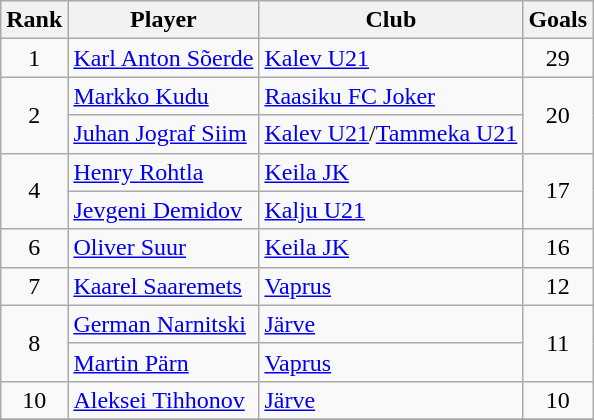<table class="wikitable">
<tr>
<th>Rank</th>
<th>Player</th>
<th>Club</th>
<th>Goals</th>
</tr>
<tr>
<td align="center" rowspan=>1</td>
<td> <a href='#'>Karl Anton Sõerde</a></td>
<td><a href='#'>Kalev U21</a></td>
<td align="center" rowspan=>29</td>
</tr>
<tr>
<td align="center" rowspan=2>2</td>
<td> <a href='#'>Markko Kudu</a></td>
<td><a href='#'>Raasiku FC Joker</a></td>
<td align="center" rowspan=2>20</td>
</tr>
<tr>
<td> <a href='#'>Juhan Jograf Siim</a></td>
<td><a href='#'>Kalev U21</a>/<a href='#'>Tammeka U21</a></td>
</tr>
<tr>
<td align="center" rowspan=2>4</td>
<td> <a href='#'>Henry Rohtla</a></td>
<td><a href='#'>Keila JK</a></td>
<td align="center" rowspan=2>17</td>
</tr>
<tr>
<td> <a href='#'>Jevgeni Demidov</a></td>
<td><a href='#'>Kalju U21</a></td>
</tr>
<tr>
<td align="center" rowspan=1>6</td>
<td> <a href='#'>Oliver Suur</a></td>
<td><a href='#'>Keila JK</a></td>
<td align="center" rowspan=>16</td>
</tr>
<tr>
<td align="center" rowspan=>7</td>
<td> <a href='#'>Kaarel Saaremets</a></td>
<td><a href='#'>Vaprus</a></td>
<td align="center" rowspan=>12</td>
</tr>
<tr>
<td align="center" rowspan=2>8</td>
<td> <a href='#'>German Narnitski</a></td>
<td><a href='#'>Järve</a></td>
<td align="center" rowspan=2>11</td>
</tr>
<tr>
<td> <a href='#'>Martin Pärn</a></td>
<td><a href='#'>Vaprus</a></td>
</tr>
<tr>
<td align="center" rowspan=>10</td>
<td> <a href='#'>Aleksei Tihhonov</a></td>
<td><a href='#'>Järve</a></td>
<td align="center" rowspan=>10</td>
</tr>
<tr>
</tr>
</table>
